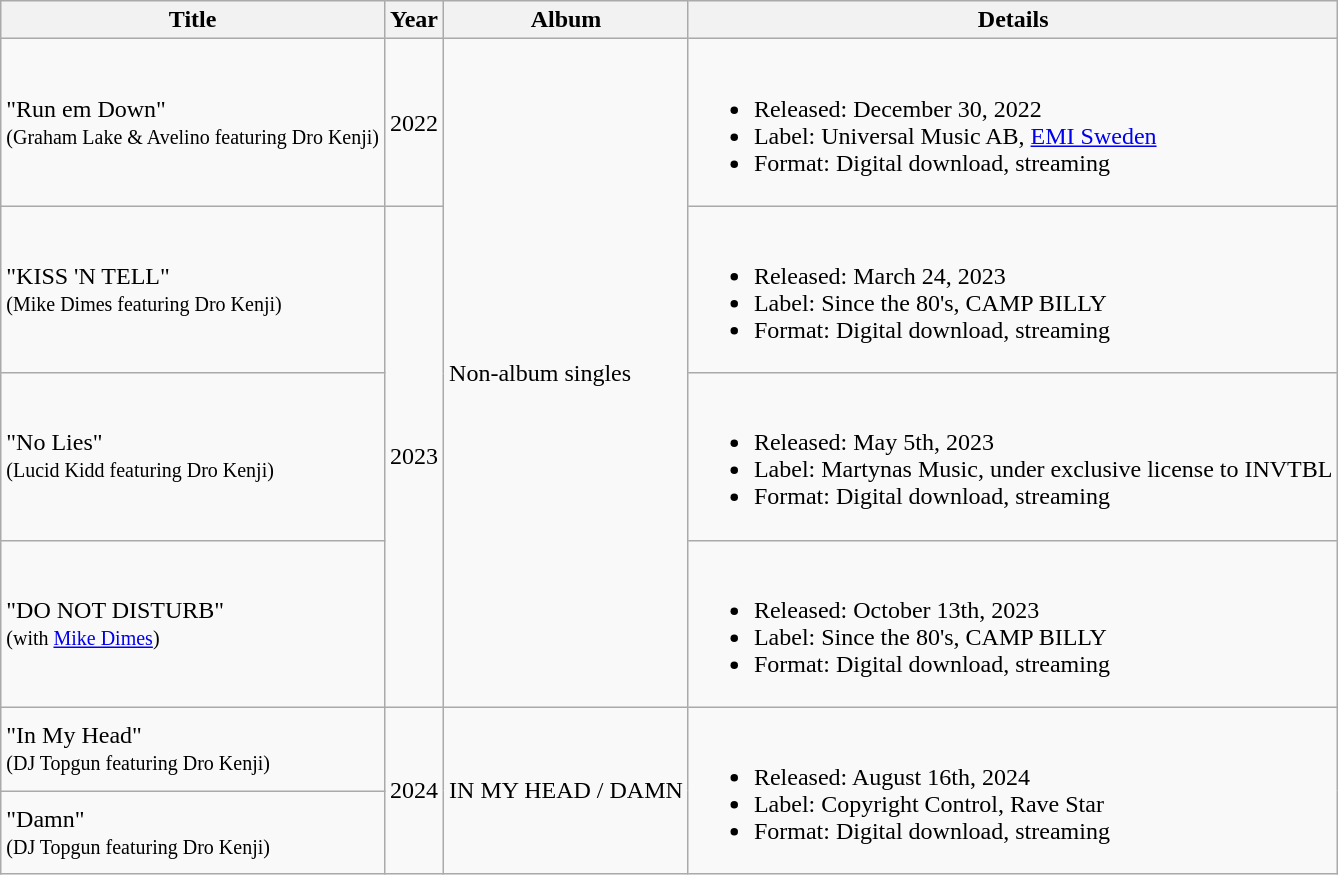<table class="wikitable sortable">
<tr>
<th>Title</th>
<th>Year</th>
<th>Album</th>
<th>Details</th>
</tr>
<tr>
<td>"Run em Down" <br><small>(Graham Lake & Avelino featuring Dro Kenji)</small></td>
<td rowspan="1">2022</td>
<td rowspan="4">Non-album singles</td>
<td><br><ul><li>Released: December 30, 2022</li><li>Label: Universal Music AB, <a href='#'>EMI Sweden</a></li><li>Format: Digital download, streaming</li></ul></td>
</tr>
<tr>
<td>"KISS 'N TELL" <br><small>(Mike Dimes featuring Dro Kenji)</small></td>
<td rowspan="3">2023</td>
<td><br><ul><li>Released: March 24, 2023</li><li>Label: Since the 80's, CAMP BILLY</li><li>Format: Digital download, streaming</li></ul></td>
</tr>
<tr>
<td>"No Lies" <br><small>(Lucid Kidd featuring Dro Kenji)</small></td>
<td><br><ul><li>Released: May 5th, 2023</li><li>Label: Martynas Music, under exclusive license to INVTBL</li><li>Format: Digital download, streaming</li></ul></td>
</tr>
<tr>
<td>"DO NOT DISTURB" <br><small>(with <a href='#'>Mike Dimes</a>)</small></td>
<td><br><ul><li>Released: October 13th, 2023</li><li>Label: Since the 80's, CAMP BILLY</li><li>Format: Digital download, streaming</li></ul></td>
</tr>
<tr>
<td>"In My Head"<br><small>(DJ Topgun featuring Dro Kenji)</small></td>
<td rowspan="2">2024</td>
<td rowspan="2">IN MY HEAD / DAMN</td>
<td rowspan="2"><br><ul><li>Released: August 16th, 2024</li><li>Label: Copyright Control, Rave Star</li><li>Format: Digital download, streaming</li></ul></td>
</tr>
<tr>
<td>"Damn"<br><small>(DJ Topgun featuring Dro Kenji)</small></td>
</tr>
</table>
